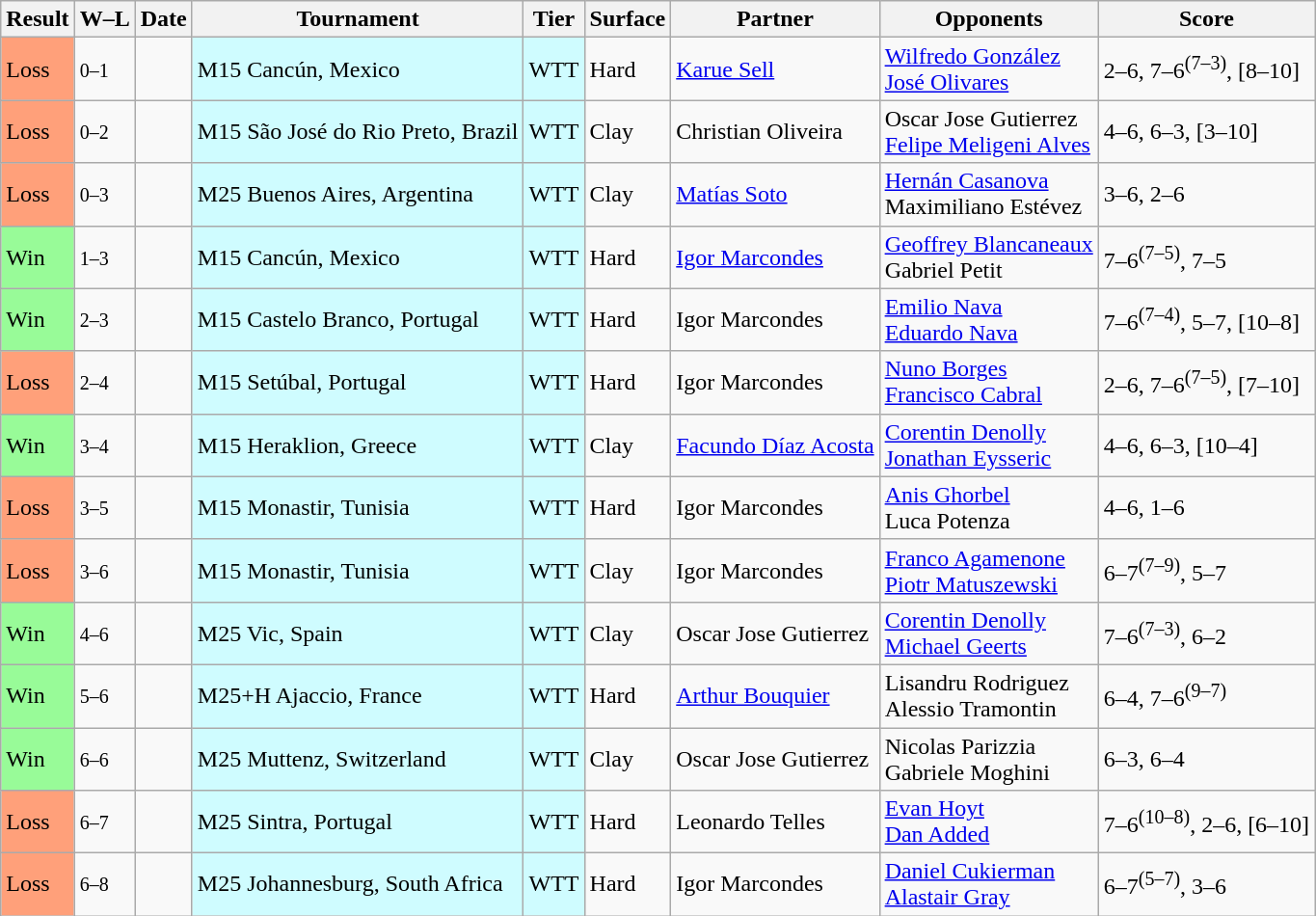<table class="sortable wikitable">
<tr>
<th>Result</th>
<th class="unsortable">W–L</th>
<th>Date</th>
<th>Tournament</th>
<th>Tier</th>
<th>Surface</th>
<th>Partner</th>
<th>Opponents</th>
<th class="unsortable">Score</th>
</tr>
<tr>
<td bgcolor=FFA07A>Loss</td>
<td><small>0–1</small></td>
<td></td>
<td style="background:#cffcff;">M15 Cancún, Mexico</td>
<td style="background:#cffcff;">WTT</td>
<td>Hard</td>
<td> <a href='#'>Karue Sell</a></td>
<td> <a href='#'>Wilfredo González</a> <br>  <a href='#'>José Olivares</a></td>
<td>2–6, 7–6<sup>(7–3)</sup>, [8–10]</td>
</tr>
<tr>
<td bgcolor=FFA07A>Loss</td>
<td><small>0–2</small></td>
<td></td>
<td style="background:#cffcff;">M15 São José do Rio Preto, Brazil</td>
<td style="background:#cffcff;">WTT</td>
<td>Clay</td>
<td> Christian Oliveira</td>
<td> Oscar Jose Gutierrez <br>  <a href='#'>Felipe Meligeni Alves</a></td>
<td>4–6, 6–3, [3–10]</td>
</tr>
<tr>
<td bgcolor=FFA07A>Loss</td>
<td><small>0–3</small></td>
<td></td>
<td style="background:#cffcff;">M25 Buenos Aires, Argentina</td>
<td style="background:#cffcff;">WTT</td>
<td>Clay</td>
<td> <a href='#'>Matías Soto</a></td>
<td> <a href='#'>Hernán Casanova</a> <br>  Maximiliano Estévez</td>
<td>3–6, 2–6</td>
</tr>
<tr>
<td bgcolor=98FB98>Win</td>
<td><small>1–3</small></td>
<td></td>
<td style="background:#cffcff;">M15 Cancún, Mexico</td>
<td style="background:#cffcff;">WTT</td>
<td>Hard</td>
<td> <a href='#'>Igor Marcondes</a></td>
<td> <a href='#'>Geoffrey Blancaneaux</a> <br>  Gabriel Petit</td>
<td>7–6<sup>(7–5)</sup>, 7–5</td>
</tr>
<tr>
<td bgcolor=98FB98>Win</td>
<td><small>2–3</small></td>
<td></td>
<td style="background:#cffcff;">M15 Castelo Branco, Portugal</td>
<td style="background:#cffcff;">WTT</td>
<td>Hard</td>
<td> Igor Marcondes</td>
<td> <a href='#'>Emilio Nava</a> <br>  <a href='#'>Eduardo Nava</a></td>
<td>7–6<sup>(7–4)</sup>, 5–7, [10–8]</td>
</tr>
<tr>
<td bgcolor=FFA07A>Loss</td>
<td><small>2–4</small></td>
<td></td>
<td style="background:#cffcff;">M15 Setúbal, Portugal</td>
<td style="background:#cffcff;">WTT</td>
<td>Hard</td>
<td> Igor Marcondes</td>
<td> <a href='#'>Nuno Borges</a> <br>  <a href='#'>Francisco Cabral</a></td>
<td>2–6, 7–6<sup>(7–5)</sup>, [7–10]</td>
</tr>
<tr>
<td bgcolor=98FB98>Win</td>
<td><small>3–4</small></td>
<td></td>
<td style="background:#cffcff;">M15 Heraklion, Greece</td>
<td style="background:#cffcff;">WTT</td>
<td>Clay</td>
<td> <a href='#'>Facundo Díaz Acosta</a></td>
<td> <a href='#'>Corentin Denolly</a> <br>  <a href='#'>Jonathan Eysseric</a></td>
<td>4–6, 6–3, [10–4]</td>
</tr>
<tr>
<td bgcolor=FFA07A>Loss</td>
<td><small>3–5</small></td>
<td></td>
<td style="background:#cffcff;">M15 Monastir, Tunisia</td>
<td style="background:#cffcff;">WTT</td>
<td>Hard</td>
<td> Igor Marcondes</td>
<td> <a href='#'>Anis Ghorbel</a> <br>  Luca Potenza</td>
<td>4–6, 1–6</td>
</tr>
<tr>
<td bgcolor=FFA07A>Loss</td>
<td><small>3–6</small></td>
<td></td>
<td style="background:#cffcff;">M15 Monastir, Tunisia</td>
<td style="background:#cffcff;">WTT</td>
<td>Clay</td>
<td> Igor Marcondes</td>
<td> <a href='#'>Franco Agamenone</a> <br>  <a href='#'>Piotr Matuszewski</a></td>
<td>6–7<sup>(7–9)</sup>, 5–7</td>
</tr>
<tr>
<td bgcolor=98FB98>Win</td>
<td><small>4–6</small></td>
<td></td>
<td style="background:#cffcff;">M25 Vic, Spain</td>
<td style="background:#cffcff;">WTT</td>
<td>Clay</td>
<td> Oscar Jose Gutierrez</td>
<td> <a href='#'>Corentin Denolly</a> <br>  <a href='#'>Michael Geerts</a></td>
<td>7–6<sup>(7–3)</sup>, 6–2</td>
</tr>
<tr>
<td bgcolor=98FB98>Win</td>
<td><small>5–6</small></td>
<td></td>
<td style="background:#cffcff;">M25+H Ajaccio, France</td>
<td style="background:#cffcff;">WTT</td>
<td>Hard</td>
<td> <a href='#'>Arthur Bouquier</a></td>
<td> Lisandru Rodriguez <br>  Alessio Tramontin</td>
<td>6–4, 7–6<sup>(9–7)</sup></td>
</tr>
<tr>
<td bgcolor=98FB98>Win</td>
<td><small>6–6</small></td>
<td></td>
<td style="background:#cffcff;">M25 Muttenz, Switzerland</td>
<td style="background:#cffcff;">WTT</td>
<td>Clay</td>
<td> Oscar Jose Gutierrez</td>
<td> Nicolas Parizzia <br>  Gabriele Moghini</td>
<td>6–3, 6–4</td>
</tr>
<tr>
<td bgcolor=FFA07A>Loss</td>
<td><small>6–7</small></td>
<td></td>
<td style="background:#cffcff;">M25 Sintra, Portugal</td>
<td style="background:#cffcff;">WTT</td>
<td>Hard</td>
<td> Leonardo Telles</td>
<td> <a href='#'>Evan Hoyt</a> <br>  <a href='#'>Dan Added</a></td>
<td>7–6<sup>(10–8)</sup>, 2–6, [6–10]</td>
</tr>
<tr>
<td bgcolor=FFA07A>Loss</td>
<td><small>6–8</small></td>
<td></td>
<td style="background:#cffcff;">M25 Johannesburg, South Africa</td>
<td style="background:#cffcff;">WTT</td>
<td>Hard</td>
<td> Igor Marcondes</td>
<td> <a href='#'>Daniel Cukierman</a> <br>  <a href='#'>Alastair Gray</a></td>
<td>6–7<sup>(5–7)</sup>, 3–6</td>
</tr>
</table>
